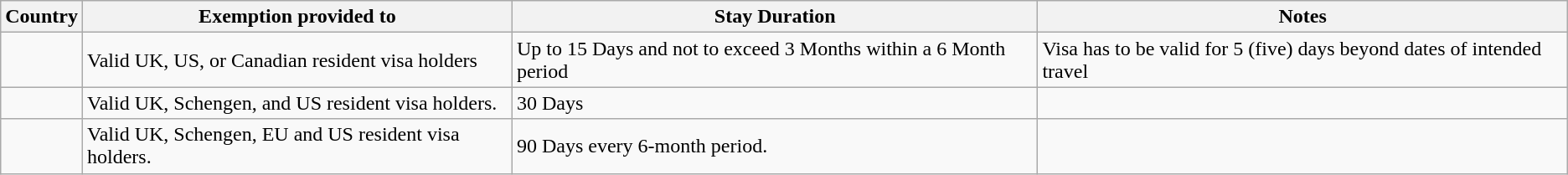<table class="wikitable sortable">
<tr>
<th>Country</th>
<th>Exemption provided to</th>
<th>Stay Duration</th>
<th>Notes</th>
</tr>
<tr>
<td></td>
<td>Valid UK, US, or Canadian resident visa holders</td>
<td>Up to 15 Days and not to exceed 3 Months within a 6 Month period</td>
<td>Visa has to be valid for 5 (five) days beyond dates of intended travel</td>
</tr>
<tr>
<td></td>
<td>Valid UK, Schengen, and US resident visa holders.</td>
<td>30 Days</td>
<td></td>
</tr>
<tr>
<td></td>
<td>Valid UK, Schengen, EU and US resident visa holders.</td>
<td>90 Days every 6-month period.</td>
<td></td>
</tr>
</table>
